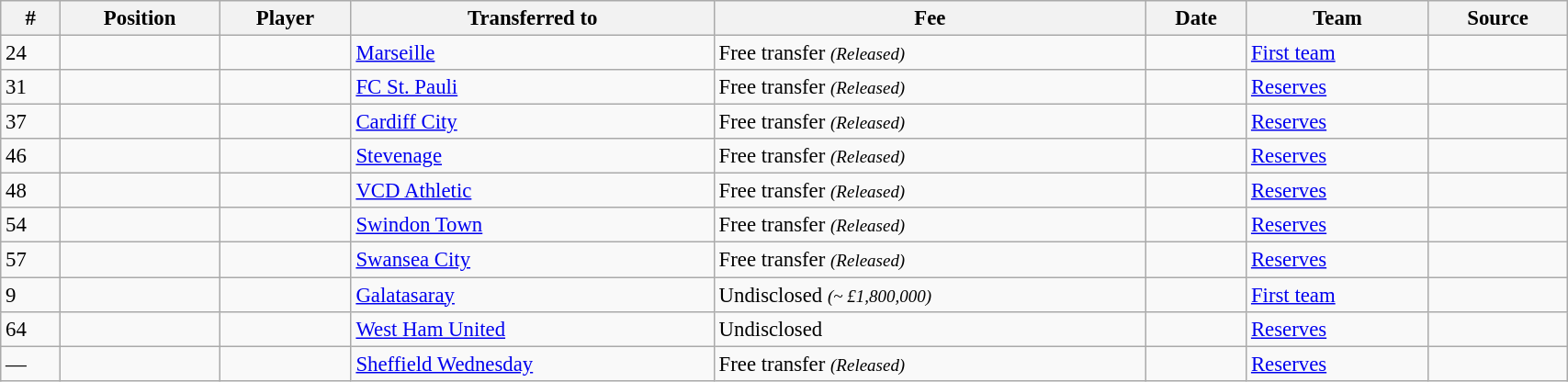<table class="wikitable sortable" style="width:90%; text-align:center; font-size:95%; text-align:left;">
<tr>
<th>#</th>
<th>Position</th>
<th>Player</th>
<th>Transferred to</th>
<th>Fee</th>
<th>Date</th>
<th>Team</th>
<th>Source</th>
</tr>
<tr>
<td>24</td>
<td></td>
<td></td>
<td> <a href='#'>Marseille</a></td>
<td>Free transfer <small><em>(Released)</em></small></td>
<td></td>
<td><a href='#'>First team</a></td>
<td></td>
</tr>
<tr>
<td>31</td>
<td></td>
<td></td>
<td> <a href='#'>FC St. Pauli</a></td>
<td>Free transfer <small><em>(Released)</em></small></td>
<td></td>
<td><a href='#'>Reserves</a></td>
<td></td>
</tr>
<tr>
<td>37</td>
<td></td>
<td></td>
<td> <a href='#'>Cardiff City</a></td>
<td>Free transfer <small><em>(Released)</em></small></td>
<td></td>
<td><a href='#'>Reserves</a></td>
<td></td>
</tr>
<tr>
<td>46</td>
<td></td>
<td></td>
<td> <a href='#'>Stevenage</a></td>
<td>Free transfer <small><em>(Released)</em></small></td>
<td></td>
<td><a href='#'>Reserves</a></td>
<td></td>
</tr>
<tr>
<td>48</td>
<td></td>
<td></td>
<td> <a href='#'>VCD Athletic</a></td>
<td>Free transfer <small><em>(Released)</em></small></td>
<td></td>
<td><a href='#'>Reserves</a></td>
<td></td>
</tr>
<tr>
<td>54</td>
<td></td>
<td></td>
<td> <a href='#'>Swindon Town</a></td>
<td>Free transfer <small><em>(Released)</em></small></td>
<td></td>
<td><a href='#'>Reserves</a></td>
<td></td>
</tr>
<tr>
<td>57</td>
<td></td>
<td></td>
<td> <a href='#'>Swansea City</a></td>
<td>Free transfer <small><em>(Released)</em></small></td>
<td></td>
<td><a href='#'>Reserves</a></td>
<td></td>
</tr>
<tr>
<td>9</td>
<td></td>
<td></td>
<td> <a href='#'>Galatasaray</a></td>
<td>Undisclosed <small><em>(~ £1,800,000)</em></small></td>
<td></td>
<td><a href='#'>First team</a></td>
<td></td>
</tr>
<tr>
<td>64</td>
<td></td>
<td></td>
<td> <a href='#'>West Ham United</a></td>
<td>Undisclosed</td>
<td></td>
<td><a href='#'>Reserves</a></td>
<td></td>
</tr>
<tr>
<td>—</td>
<td></td>
<td></td>
<td> <a href='#'>Sheffield Wednesday</a></td>
<td>Free transfer <small><em>(Released)</em></small></td>
<td></td>
<td><a href='#'>Reserves</a></td>
<td></td>
</tr>
</table>
